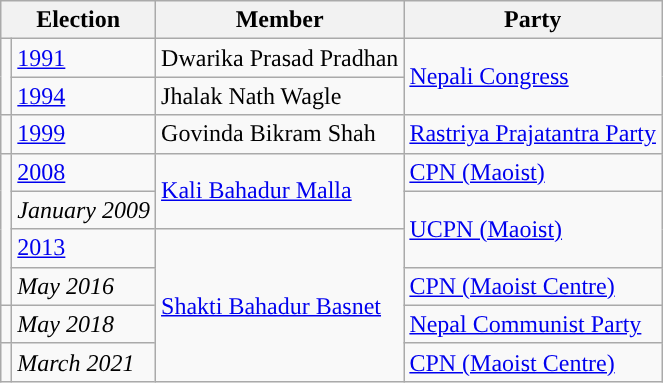<table class="wikitable">
<tr>
<th colspan="2">Election</th>
<th>Member</th>
<th>Party</th>
</tr>
<tr>
<td rowspan="2" style="color:inherit;background:"></td>
<td><a href='#'>1991</a></td>
<td>Dwarika Prasad Pradhan</td>
<td rowspan="2"><a href='#'>Nepali Congress</a></td>
</tr>
<tr>
<td><a href='#'>1994</a></td>
<td>Jhalak Nath Wagle</td>
</tr>
<tr>
<td style="color:inherit;background:"></td>
<td><a href='#'>1999</a></td>
<td>Govinda Bikram Shah</td>
<td><a href='#'>Rastriya Prajatantra Party</a></td>
</tr>
<tr>
<td rowspan="4" style="color:inherit;background:"></td>
<td><a href='#'>2008</a></td>
<td rowspan="2"><a href='#'>Kali Bahadur Malla</a></td>
<td><a href='#'>CPN (Maoist)</a></td>
</tr>
<tr>
<td><em>January 2009</em></td>
<td rowspan="2"><a href='#'>UCPN (Maoist)</a></td>
</tr>
<tr>
<td><a href='#'>2013</a></td>
<td rowspan="4"><a href='#'>Shakti Bahadur Basnet</a></td>
</tr>
<tr>
<td><em>May 2016</em></td>
<td><a href='#'>CPN (Maoist Centre)</a></td>
</tr>
<tr>
<td style="color:inherit;background:"></td>
<td><em>May 2018</em></td>
<td><a href='#'>Nepal Communist Party</a></td>
</tr>
<tr>
<td style="color:inherit;background:"></td>
<td><em>March 2021</em></td>
<td><a href='#'>CPN (Maoist Centre)</a></td>
</tr>
</table>
